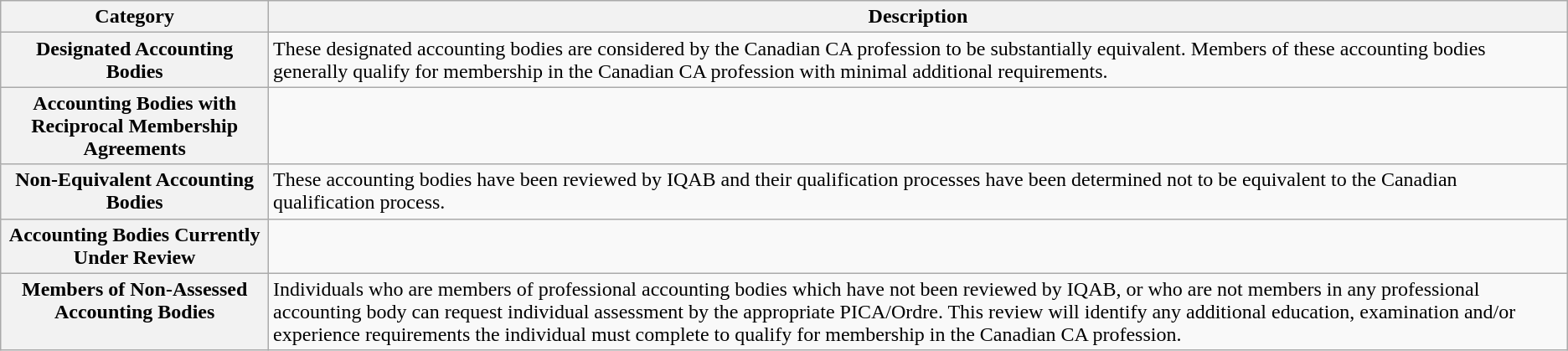<table class="wikitable">
<tr>
<th scope="col">Category</th>
<th scope="col">Description</th>
</tr>
<tr valign="top">
<th scope="row" align="left"><strong>Designated Accounting Bodies</strong></th>
<td>These designated accounting bodies are considered by the Canadian CA profession to be substantially equivalent.  Members of these accounting bodies generally qualify for membership in the Canadian CA profession with minimal additional requirements.</td>
</tr>
<tr valign="top">
<th scope="row" align="left"><strong>Accounting Bodies with Reciprocal Membership Agreements</strong></th>
<td></td>
</tr>
<tr valign="top">
<th scope="row" align="left"><strong>Non-Equivalent Accounting Bodies</strong></th>
<td>These accounting bodies have been reviewed by IQAB and their qualification processes have been determined not to be equivalent to the Canadian qualification process.</td>
</tr>
<tr valign="top">
<th scope="row" align="left"><strong>Accounting Bodies Currently Under Review</strong></th>
<td></td>
</tr>
<tr valign="top">
<th scope="row" align="left"><strong>Members of Non-Assessed Accounting Bodies</strong></th>
<td>Individuals who are members of professional accounting bodies which have not been reviewed by IQAB, or who are not members in any professional accounting body can request individual assessment by the appropriate PICA/Ordre.  This review will identify any additional education, examination and/or experience requirements the individual must complete to qualify for membership in the Canadian CA profession.</td>
</tr>
</table>
